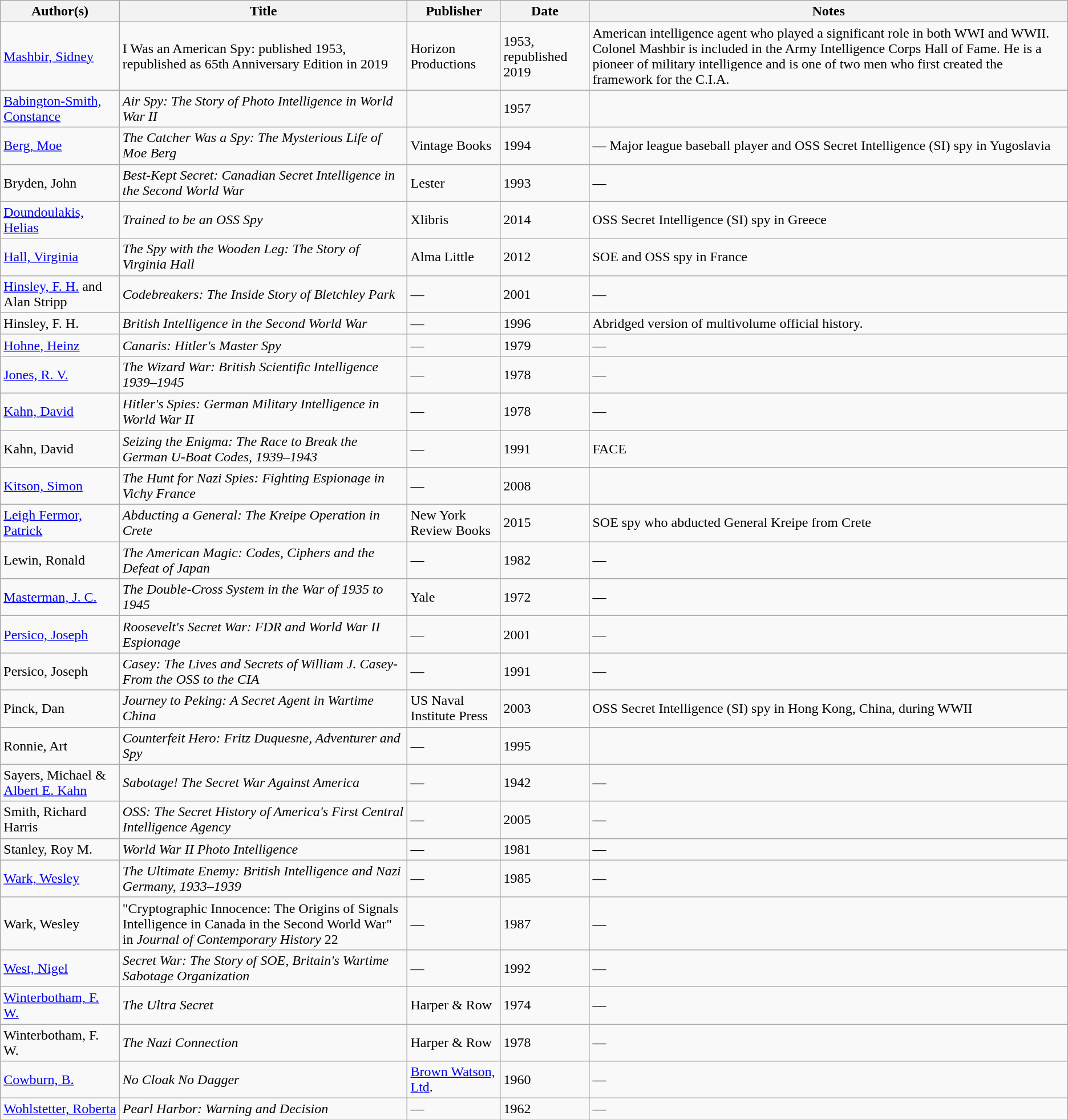<table class="wikitable sortable" class="sortable wikitable">
<tr>
<th>Author(s)</th>
<th>Title</th>
<th>Publisher</th>
<th>Date</th>
<th>Notes</th>
</tr>
<tr>
<td><a href='#'>Mashbir, Sidney</a></td>
<td>I Was an American Spy: published 1953, republished as 65th Anniversary Edition in 2019</td>
<td>Horizon Productions</td>
<td>1953, republished 2019</td>
<td>American intelligence agent who played a significant role in both WWI and WWII. Colonel Mashbir is included in the Army Intelligence Corps Hall of Fame. He is a pioneer of military intelligence and is one of two men who first created the framework for the C.I.A.</td>
</tr>
<tr>
<td><a href='#'>Babington-Smith, Constance</a></td>
<td><em> Air Spy: The Story of Photo Intelligence in World War II</em></td>
<td></td>
<td>1957</td>
<td></td>
</tr>
<tr>
<td><a href='#'>Berg, Moe</a></td>
<td><em>The Catcher Was a Spy: The Mysterious Life of Moe Berg</em></td>
<td>Vintage Books</td>
<td>1994</td>
<td>— Major league baseball player and OSS Secret Intelligence (SI) spy in Yugoslavia</td>
</tr>
<tr>
<td>Bryden, John</td>
<td><em>Best-Kept Secret: Canadian Secret Intelligence in the Second World War</em></td>
<td>Lester</td>
<td>1993</td>
<td>—</td>
</tr>
<tr>
<td><a href='#'>Doundoulakis, Helias</a></td>
<td><em>Trained to be an OSS Spy</em></td>
<td>Xlibris</td>
<td>2014</td>
<td>OSS Secret Intelligence (SI) spy in Greece</td>
</tr>
<tr>
<td><a href='#'>Hall, Virginia</a></td>
<td><em>The Spy with the Wooden Leg: The Story of Virginia Hall</em></td>
<td>Alma Little</td>
<td>2012</td>
<td>SOE and OSS spy in France</td>
</tr>
<tr>
<td><a href='#'>Hinsley, F. H.</a> and Alan Stripp</td>
<td><em>Codebreakers: The Inside Story of Bletchley Park</em></td>
<td>—</td>
<td>2001</td>
<td>—</td>
</tr>
<tr>
<td>Hinsley, F. H.</td>
<td><em>British Intelligence in the Second World War</em></td>
<td>—</td>
<td>1996</td>
<td>Abridged version of multivolume official history.</td>
</tr>
<tr>
<td><a href='#'>Hohne, Heinz</a></td>
<td><em>Canaris: Hitler's Master Spy</em></td>
<td>—</td>
<td>1979</td>
<td>—</td>
</tr>
<tr>
<td><a href='#'>Jones, R. V.</a></td>
<td><em>The Wizard War: British Scientific Intelligence 1939–1945</em></td>
<td>—</td>
<td>1978</td>
<td>—</td>
</tr>
<tr>
<td><a href='#'>Kahn, David</a></td>
<td><em>Hitler's Spies: German Military Intelligence in World War II</em></td>
<td>—</td>
<td>1978</td>
<td>—</td>
</tr>
<tr>
<td>Kahn, David</td>
<td><em>Seizing the Enigma: The Race to Break the German U-Boat Codes, 1939–1943</em></td>
<td>—</td>
<td>1991</td>
<td>FACE</td>
</tr>
<tr>
<td><a href='#'>Kitson, Simon</a></td>
<td><em>The Hunt for Nazi Spies: Fighting Espionage in Vichy France</em></td>
<td>—</td>
<td>2008</td>
<td></td>
</tr>
<tr>
<td><a href='#'>Leigh Fermor, Patrick</a></td>
<td><em>Abducting a General: The Kreipe Operation in Crete</em></td>
<td>New York Review Books</td>
<td>2015</td>
<td>SOE spy who abducted General Kreipe from Crete</td>
</tr>
<tr>
<td>Lewin, Ronald</td>
<td><em>The American Magic: Codes, Ciphers and the Defeat of Japan</em></td>
<td>—</td>
<td>1982</td>
<td>—</td>
</tr>
<tr>
<td><a href='#'>Masterman, J. C.</a></td>
<td><em>The Double-Cross System in the War of 1935 to 1945</em></td>
<td>Yale</td>
<td>1972</td>
<td>—</td>
</tr>
<tr>
<td><a href='#'>Persico, Joseph</a></td>
<td><em>Roosevelt's Secret War: FDR and World War II Espionage</em></td>
<td>—</td>
<td>2001</td>
<td>—</td>
</tr>
<tr>
<td>Persico, Joseph</td>
<td><em>Casey: The Lives and Secrets of William J. Casey-From the OSS to the CIA</em></td>
<td>—</td>
<td>1991</td>
<td>—</td>
</tr>
<tr>
<td Dan Pinck>Pinck, Dan</td>
<td><em>Journey to Peking: A Secret Agent in Wartime China</em></td>
<td>US Naval Institute Press</td>
<td>2003</td>
<td>OSS Secret Intelligence (SI) spy in Hong Kong, China, during WWII</td>
</tr>
<tr>
</tr>
<tr>
<td>Ronnie, Art</td>
<td><em>Counterfeit Hero: Fritz Duquesne, Adventurer and Spy</em></td>
<td>—</td>
<td>1995</td>
<td></td>
</tr>
<tr>
<td>Sayers, Michael & <a href='#'>Albert E. Kahn</a></td>
<td><em>Sabotage! The Secret War Against America</em></td>
<td>—</td>
<td>1942</td>
<td>—</td>
</tr>
<tr>
<td>Smith, Richard Harris</td>
<td><em>OSS: The Secret History of America's First Central Intelligence Agency</em></td>
<td>—</td>
<td>2005</td>
<td>—</td>
</tr>
<tr>
<td>Stanley, Roy M.</td>
<td><em>World War II Photo Intelligence</em></td>
<td>—</td>
<td>1981</td>
<td>—</td>
</tr>
<tr>
<td><a href='#'>Wark, Wesley</a></td>
<td><em>The Ultimate Enemy: British Intelligence and Nazi Germany, 1933–1939</em></td>
<td>—</td>
<td>1985</td>
<td>—</td>
</tr>
<tr>
<td>Wark, Wesley</td>
<td>"Cryptographic Innocence: The Origins of Signals Intelligence in Canada in the Second World War" in <em>Journal of Contemporary History</em> 22</td>
<td>—</td>
<td>1987</td>
<td>—</td>
</tr>
<tr>
<td><a href='#'>West, Nigel</a></td>
<td><em>Secret War: The Story of SOE, Britain's Wartime Sabotage Organization</em></td>
<td>—</td>
<td>1992</td>
<td>—</td>
</tr>
<tr>
<td><a href='#'>Winterbotham, F. W.</a></td>
<td><em>The Ultra Secret</em></td>
<td>Harper & Row</td>
<td>1974</td>
<td>—</td>
</tr>
<tr>
<td>Winterbotham, F. W.</td>
<td><em>The Nazi Connection</em></td>
<td>Harper & Row</td>
<td>1978</td>
<td>—</td>
</tr>
<tr>
<td><a href='#'>Cowburn, B.</a></td>
<td><em>No Cloak No Dagger</em></td>
<td><a href='#'>Brown Watson, Ltd</a>.</td>
<td>1960</td>
<td>—</td>
</tr>
<tr>
<td><a href='#'>Wohlstetter, Roberta</a></td>
<td><em>Pearl Harbor: Warning and Decision</em></td>
<td>—</td>
<td>1962</td>
<td>—</td>
</tr>
</table>
